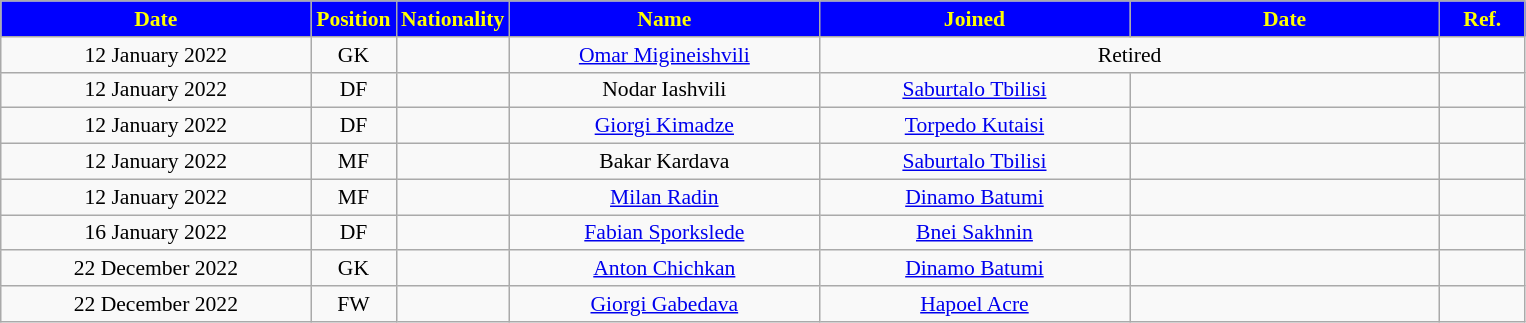<table class="wikitable"  style="text-align:center; font-size:90%; ">
<tr>
<th style="background:#0000FF; color:#ffff00; width:200px;">Date</th>
<th style="background:#0000FF; color:#ffff00; width:50px;">Position</th>
<th style="background:#0000FF; color:#ffff00; width:50px;">Nationality</th>
<th style="background:#0000FF; color:#ffff00; width:200px;">Name</th>
<th style="background:#0000FF; color:#ffff00; width:200px;">Joined</th>
<th style="background:#0000FF; color:#ffff00; width:200px;">Date</th>
<th style="background:#0000FF; color:#ffff00; width:50px;">Ref.</th>
</tr>
<tr>
<td>12 January 2022</td>
<td>GK</td>
<td></td>
<td><a href='#'>Omar Migineishvili</a></td>
<td colspan="2">Retired</td>
<td></td>
</tr>
<tr>
<td>12 January 2022</td>
<td>DF</td>
<td></td>
<td>Nodar Iashvili</td>
<td><a href='#'>Saburtalo Tbilisi</a></td>
<td></td>
<td></td>
</tr>
<tr>
<td>12 January 2022</td>
<td>DF</td>
<td></td>
<td><a href='#'>Giorgi Kimadze</a></td>
<td><a href='#'>Torpedo Kutaisi</a></td>
<td></td>
<td></td>
</tr>
<tr>
<td>12 January 2022</td>
<td>MF</td>
<td></td>
<td>Bakar Kardava</td>
<td><a href='#'>Saburtalo Tbilisi</a></td>
<td></td>
<td></td>
</tr>
<tr>
<td>12 January 2022</td>
<td>MF</td>
<td></td>
<td><a href='#'>Milan Radin</a></td>
<td><a href='#'>Dinamo Batumi</a></td>
<td></td>
<td></td>
</tr>
<tr>
<td>16 January 2022</td>
<td>DF</td>
<td></td>
<td><a href='#'>Fabian Sporkslede</a></td>
<td><a href='#'>Bnei Sakhnin</a></td>
<td></td>
<td></td>
</tr>
<tr>
<td>22 December 2022</td>
<td>GK</td>
<td></td>
<td><a href='#'>Anton Chichkan</a></td>
<td><a href='#'>Dinamo Batumi</a></td>
<td></td>
<td></td>
</tr>
<tr>
<td>22 December 2022</td>
<td>FW</td>
<td></td>
<td><a href='#'>Giorgi Gabedava</a></td>
<td><a href='#'>Hapoel Acre</a></td>
<td></td>
<td></td>
</tr>
</table>
